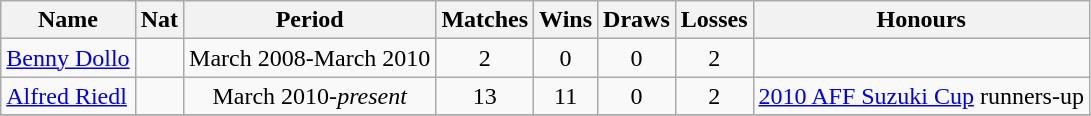<table class="wikitable">
<tr>
<th>Name</th>
<th>Nat</th>
<th>Period</th>
<th>Matches</th>
<th>Wins</th>
<th>Draws</th>
<th>Losses</th>
<th>Honours</th>
</tr>
<tr>
<td><a href='#'>Benny Dollo</a></td>
<td align="center"></td>
<td align="center">March 2008-March 2010</td>
<td align="center">2</td>
<td align="center">0</td>
<td align="center">0</td>
<td align="center">2</td>
<td></td>
</tr>
<tr>
<td><a href='#'>Alfred Riedl</a></td>
<td align="center"></td>
<td align="center">March 2010-<em>present</em></td>
<td align="center">13</td>
<td align="center">11</td>
<td align="center">0</td>
<td align="center">2</td>
<td><a href='#'>2010 AFF Suzuki Cup</a> runners-up</td>
</tr>
<tr>
</tr>
</table>
